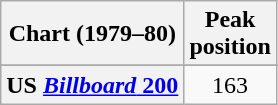<table class="wikitable sortable plainrowheaders">
<tr>
<th scope="col">Chart (1979–80)</th>
<th scope="col">Peak<br>position</th>
</tr>
<tr>
</tr>
<tr>
<th scope="row">US <a href='#'><em>Billboard</em> 200</a></th>
<td style="text-align:center;">163</td>
</tr>
</table>
